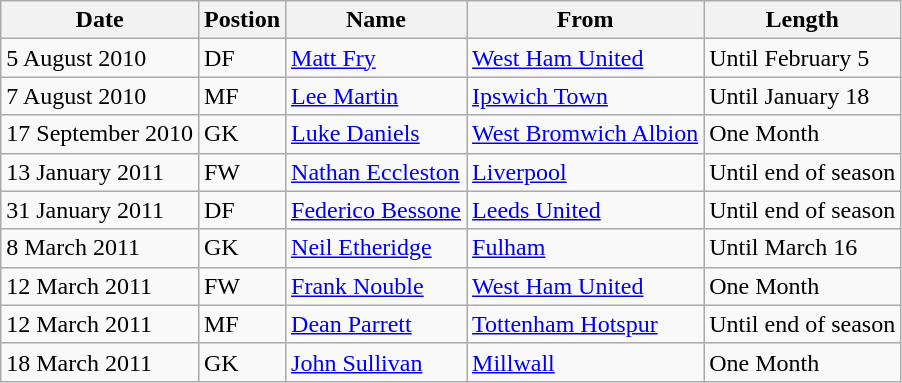<table class="wikitable">
<tr>
<th>Date</th>
<th>Postion</th>
<th>Name</th>
<th>From</th>
<th>Length</th>
</tr>
<tr>
<td>5 August 2010</td>
<td>DF</td>
<td><a href='#'>Matt Fry</a></td>
<td><a href='#'>West Ham United</a></td>
<td>Until February 5</td>
</tr>
<tr>
<td>7 August 2010</td>
<td>MF</td>
<td><a href='#'>Lee Martin</a></td>
<td><a href='#'>Ipswich Town</a></td>
<td>Until January 18</td>
</tr>
<tr>
<td>17 September 2010</td>
<td>GK</td>
<td><a href='#'>Luke Daniels</a></td>
<td><a href='#'>West Bromwich Albion</a></td>
<td>One Month</td>
</tr>
<tr>
<td>13 January 2011</td>
<td>FW</td>
<td><a href='#'>Nathan Eccleston</a></td>
<td><a href='#'>Liverpool</a></td>
<td>Until end of season</td>
</tr>
<tr>
<td>31 January 2011</td>
<td>DF</td>
<td><a href='#'>Federico Bessone</a></td>
<td><a href='#'>Leeds United</a></td>
<td>Until end of season</td>
</tr>
<tr>
<td>8 March 2011</td>
<td>GK</td>
<td><a href='#'>Neil Etheridge</a></td>
<td><a href='#'>Fulham</a></td>
<td>Until March 16</td>
</tr>
<tr>
<td>12 March 2011</td>
<td>FW</td>
<td><a href='#'>Frank Nouble</a></td>
<td><a href='#'>West Ham United</a></td>
<td>One Month</td>
</tr>
<tr>
<td>12 March 2011</td>
<td>MF</td>
<td><a href='#'>Dean Parrett</a></td>
<td><a href='#'>Tottenham Hotspur</a></td>
<td>Until end of season</td>
</tr>
<tr>
<td>18 March 2011</td>
<td>GK</td>
<td><a href='#'>John Sullivan</a></td>
<td><a href='#'>Millwall</a></td>
<td>One Month</td>
</tr>
</table>
